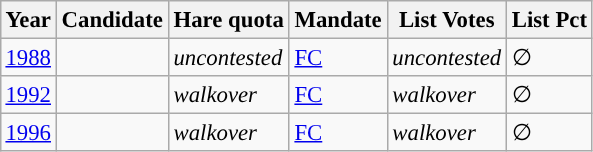<table class="wikitable" style="margin:0.5em ; font-size:95%">
<tr>
<th>Year</th>
<th>Candidate</th>
<th>Hare quota</th>
<th>Mandate</th>
<th>List Votes</th>
<th>List Pct</th>
</tr>
<tr>
<td><a href='#'>1988</a></td>
<td></td>
<td><em>uncontested</em></td>
<td><a href='#'>FC</a></td>
<td><em>uncontested</em></td>
<td>∅</td>
</tr>
<tr>
<td><a href='#'>1992</a></td>
<td></td>
<td><em>walkover</em></td>
<td><a href='#'>FC</a></td>
<td><em>walkover</em></td>
<td>∅</td>
</tr>
<tr>
<td><a href='#'>1996</a></td>
<td></td>
<td><em>walkover</em></td>
<td><a href='#'>FC</a></td>
<td><em>walkover</em></td>
<td>∅</td>
</tr>
</table>
